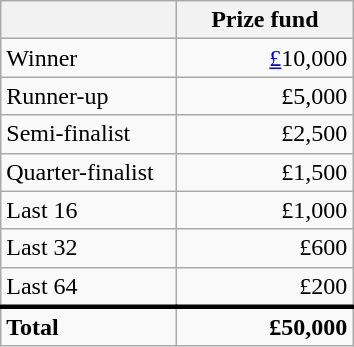<table class="wikitable">
<tr>
<th width=110px></th>
<th width=110px align="right">Prize fund</th>
</tr>
<tr>
<td>Winner</td>
<td align="right"><a href='#'>£</a>10,000</td>
</tr>
<tr>
<td>Runner-up</td>
<td align="right">£5,000</td>
</tr>
<tr>
<td>Semi-finalist</td>
<td align="right">£2,500</td>
</tr>
<tr>
<td>Quarter-finalist</td>
<td align="right">£1,500</td>
</tr>
<tr>
<td>Last 16</td>
<td align="right">£1,000</td>
</tr>
<tr>
<td>Last 32</td>
<td align="right">£600</td>
</tr>
<tr>
<td>Last 64</td>
<td align="right">£200</td>
</tr>
<tr style="border-top:medium solid">
<td><strong>Total</strong></td>
<td align="right"><strong>£50,000</strong></td>
</tr>
</table>
